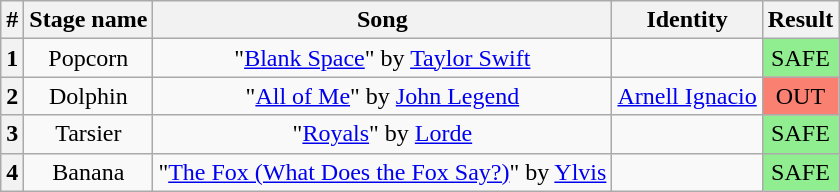<table class="wikitable" style="text-align: center;">
<tr>
<th>#</th>
<th>Stage name</th>
<th>Song</th>
<th>Identity</th>
<th>Result</th>
</tr>
<tr>
<th>1</th>
<td>Popcorn</td>
<td>"<a href='#'>Blank Space</a>" by <a href='#'>Taylor Swift</a></td>
<td></td>
<td style="background:lightgreen;">SAFE</td>
</tr>
<tr>
<th>2</th>
<td>Dolphin</td>
<td>"<a href='#'>All of Me</a>" by <a href='#'>John Legend</a></td>
<td><a href='#'>Arnell Ignacio</a></td>
<td style="background:salmon;">OUT</td>
</tr>
<tr>
<th>3</th>
<td>Tarsier</td>
<td>"<a href='#'>Royals</a>" by <a href='#'>Lorde</a></td>
<td></td>
<td style="background:lightgreen;">SAFE</td>
</tr>
<tr>
<th>4</th>
<td>Banana</td>
<td>"<a href='#'>The Fox (What Does the Fox Say?)</a>" by <a href='#'>Ylvis</a></td>
<td></td>
<td style="background:lightgreen;">SAFE</td>
</tr>
</table>
